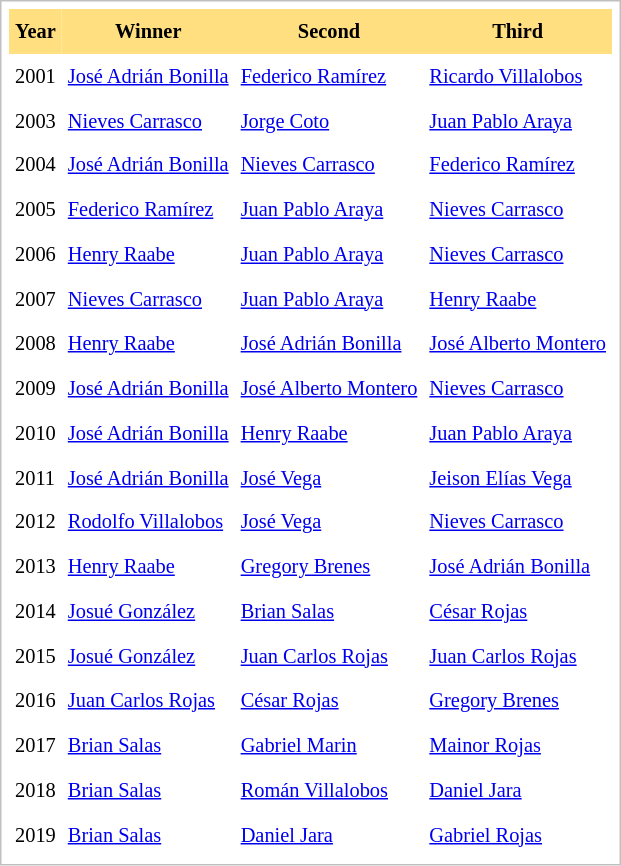<table cellpadding="4" cellspacing="0"  style="border: 1px solid silver; color: black; margin: 0 0 0.5em 0; background-color: white; padding: 5px; text-align: left; font-size:85%; vertical-align: top; line-height:1.6em;">
<tr>
<th scope=col; align="center" bgcolor="FFDF80">Year</th>
<th scope=col; align="center" bgcolor="FFDF80">Winner</th>
<th scope=col; align="center" bgcolor="FFDF80">Second</th>
<th scope=col; align="center" bgcolor="FFDF80">Third</th>
</tr>
<tr>
</tr>
<tr>
<td>2001</td>
<td><a href='#'>José Adrián Bonilla</a></td>
<td><a href='#'>Federico Ramírez</a></td>
<td><a href='#'>Ricardo Villalobos</a></td>
</tr>
<tr>
<td>2003</td>
<td><a href='#'>Nieves Carrasco</a></td>
<td><a href='#'>Jorge Coto</a></td>
<td><a href='#'>Juan Pablo Araya</a></td>
</tr>
<tr>
<td>2004</td>
<td><a href='#'>José Adrián Bonilla</a></td>
<td><a href='#'>Nieves Carrasco</a></td>
<td><a href='#'>Federico Ramírez</a></td>
</tr>
<tr>
<td>2005</td>
<td><a href='#'>Federico Ramírez</a></td>
<td><a href='#'>Juan Pablo Araya</a></td>
<td><a href='#'>Nieves Carrasco</a></td>
</tr>
<tr>
<td>2006</td>
<td><a href='#'>Henry Raabe</a></td>
<td><a href='#'>Juan Pablo Araya</a></td>
<td><a href='#'>Nieves Carrasco</a></td>
</tr>
<tr>
<td>2007</td>
<td><a href='#'>Nieves Carrasco</a></td>
<td><a href='#'>Juan Pablo Araya</a></td>
<td><a href='#'>Henry Raabe</a></td>
</tr>
<tr>
<td>2008</td>
<td><a href='#'>Henry Raabe</a></td>
<td><a href='#'>José Adrián Bonilla</a></td>
<td><a href='#'>José Alberto Montero</a></td>
</tr>
<tr>
<td>2009</td>
<td><a href='#'>José Adrián Bonilla</a></td>
<td><a href='#'>José Alberto Montero</a></td>
<td><a href='#'>Nieves Carrasco</a></td>
</tr>
<tr>
<td>2010</td>
<td><a href='#'>José Adrián Bonilla</a></td>
<td><a href='#'>Henry Raabe</a></td>
<td><a href='#'>Juan Pablo Araya</a></td>
</tr>
<tr>
<td>2011</td>
<td><a href='#'>José Adrián Bonilla</a></td>
<td><a href='#'>José Vega</a></td>
<td><a href='#'>Jeison Elías Vega</a></td>
</tr>
<tr>
<td>2012</td>
<td><a href='#'>Rodolfo Villalobos</a></td>
<td><a href='#'>José Vega</a></td>
<td><a href='#'>Nieves Carrasco</a></td>
</tr>
<tr>
<td>2013</td>
<td><a href='#'>Henry Raabe</a></td>
<td><a href='#'>Gregory Brenes</a></td>
<td><a href='#'>José Adrián Bonilla</a></td>
</tr>
<tr>
<td>2014</td>
<td><a href='#'>Josué González</a></td>
<td><a href='#'>Brian Salas</a></td>
<td><a href='#'>César Rojas</a></td>
</tr>
<tr>
<td>2015</td>
<td><a href='#'>Josué González</a></td>
<td><a href='#'>Juan Carlos Rojas</a></td>
<td><a href='#'>Juan Carlos Rojas</a></td>
</tr>
<tr>
<td>2016</td>
<td><a href='#'>Juan Carlos Rojas</a></td>
<td><a href='#'>César Rojas</a></td>
<td><a href='#'>Gregory Brenes</a></td>
</tr>
<tr>
<td>2017</td>
<td><a href='#'>Brian Salas</a></td>
<td><a href='#'>Gabriel Marin</a></td>
<td><a href='#'>Mainor Rojas</a></td>
</tr>
<tr>
<td>2018</td>
<td><a href='#'>Brian Salas</a></td>
<td><a href='#'>Román Villalobos</a></td>
<td><a href='#'>Daniel Jara</a></td>
</tr>
<tr>
<td>2019</td>
<td><a href='#'>Brian Salas</a></td>
<td><a href='#'>Daniel Jara</a></td>
<td><a href='#'>Gabriel Rojas</a></td>
</tr>
</table>
